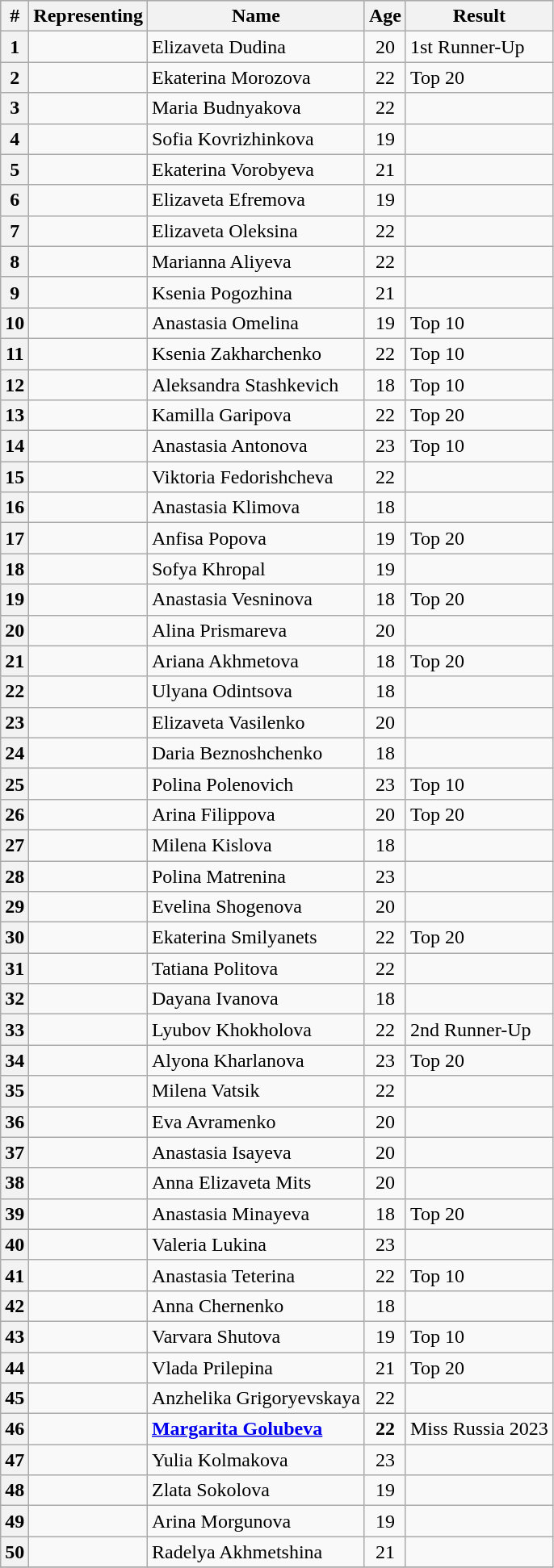<table class="sortable wikitable">
<tr style="background:#ccc;">
<th>#</th>
<th>Representing</th>
<th>Name</th>
<th>Age</th>
<th>Result</th>
</tr>
<tr>
<th>1</th>
<td><strong></strong></td>
<td>Elizaveta Dudina</td>
<td align=center>20</td>
<td>1st Runner-Up</td>
</tr>
<tr>
<th>2</th>
<td><strong></strong></td>
<td>Ekaterina Morozova</td>
<td align=center>22</td>
<td>Top 20</td>
</tr>
<tr>
<th>3</th>
<td><strong></strong></td>
<td>Maria Budnyakova</td>
<td align=center>22</td>
<td></td>
</tr>
<tr>
<th>4</th>
<td><strong></strong></td>
<td>Sofia Kovrizhinkova</td>
<td align=center>19</td>
<td></td>
</tr>
<tr>
<th>5</th>
<td><strong></strong></td>
<td>Ekaterina Vorobyeva</td>
<td align=center>21</td>
<td></td>
</tr>
<tr>
<th>6</th>
<td><strong></strong></td>
<td>Elizaveta Efremova</td>
<td align=center>19</td>
<td></td>
</tr>
<tr>
<th>7</th>
<td><strong></strong></td>
<td>Elizaveta Oleksina</td>
<td align=center>22</td>
<td></td>
</tr>
<tr>
<th>8</th>
<td><strong></strong></td>
<td>Marianna Aliyeva</td>
<td align=center>22</td>
<td></td>
</tr>
<tr>
<th>9</th>
<td><strong></strong></td>
<td>Ksenia Pogozhina</td>
<td align=center>21</td>
<td></td>
</tr>
<tr>
<th>10</th>
<td><strong></strong></td>
<td>Anastasia Omelina</td>
<td align=center>19</td>
<td>Top 10</td>
</tr>
<tr>
<th>11</th>
<td><strong></strong></td>
<td>Ksenia Zakharchenko</td>
<td align=center>22</td>
<td>Top 10</td>
</tr>
<tr>
<th>12</th>
<td><strong></strong></td>
<td>Aleksandra Stashkevich</td>
<td align=center>18</td>
<td>Top 10</td>
</tr>
<tr>
<th>13</th>
<td><strong></strong></td>
<td>Kamilla Garipova</td>
<td align=center>22</td>
<td>Top 20</td>
</tr>
<tr>
<th>14</th>
<td><strong></strong></td>
<td>Anastasia Antonova</td>
<td align=center>23</td>
<td>Top 10</td>
</tr>
<tr>
<th>15</th>
<td><strong></strong></td>
<td>Viktoria Fedorishcheva</td>
<td align=center>22</td>
<td></td>
</tr>
<tr>
<th>16</th>
<td><strong></strong></td>
<td>Anastasia Klimova</td>
<td align=center>18</td>
<td></td>
</tr>
<tr>
<th>17</th>
<td><strong></strong></td>
<td>Anfisa Popova</td>
<td align=center>19</td>
<td>Top 20</td>
</tr>
<tr>
<th>18</th>
<td><strong></strong></td>
<td>Sofya Khropal</td>
<td align=center>19</td>
<td></td>
</tr>
<tr>
<th>19</th>
<td><strong></strong></td>
<td>Anastasia Vesninova</td>
<td align=center>18</td>
<td>Top 20</td>
</tr>
<tr>
<th>20</th>
<td><strong></strong></td>
<td>Alina Prismareva</td>
<td align=center>20</td>
<td></td>
</tr>
<tr>
<th>21</th>
<td><strong></strong></td>
<td>Ariana Akhmetova</td>
<td align=center>18</td>
<td>Top 20</td>
</tr>
<tr>
<th>22</th>
<td><strong></strong></td>
<td>Ulyana Odintsova</td>
<td align=center>18</td>
<td></td>
</tr>
<tr>
<th>23</th>
<td><strong></strong></td>
<td>Elizaveta Vasilenko</td>
<td align=center>20</td>
<td></td>
</tr>
<tr>
<th>24</th>
<td><strong></strong></td>
<td>Daria Beznoshchenko</td>
<td align=center>18</td>
<td></td>
</tr>
<tr>
<th>25</th>
<td><strong></strong></td>
<td>Polina Polenovich</td>
<td align=center>23</td>
<td>Top 10</td>
</tr>
<tr>
<th>26</th>
<td><strong></strong></td>
<td>Arina Filippova</td>
<td align=center>20</td>
<td>Top 20</td>
</tr>
<tr>
<th>27</th>
<td><strong></strong></td>
<td>Milena Kislova</td>
<td align=center>18</td>
<td></td>
</tr>
<tr>
<th>28</th>
<td><strong></strong></td>
<td>Polina Matrenina</td>
<td align=center>23</td>
<td></td>
</tr>
<tr>
<th>29</th>
<td><strong></strong></td>
<td>Evelina Shogenova</td>
<td align=center>20</td>
<td></td>
</tr>
<tr>
<th>30</th>
<td><strong></strong></td>
<td>Ekaterina Smilyanets</td>
<td align=center>22</td>
<td>Top 20</td>
</tr>
<tr>
<th>31</th>
<td><strong></strong></td>
<td>Tatiana Politova</td>
<td align=center>22</td>
<td></td>
</tr>
<tr>
<th>32</th>
<td><strong></strong></td>
<td>Dayana Ivanova</td>
<td align=center>18</td>
<td></td>
</tr>
<tr>
<th>33</th>
<td><strong></strong></td>
<td>Lyubov Khokholova</td>
<td align=center>22</td>
<td>2nd Runner-Up</td>
</tr>
<tr>
<th>34</th>
<td><strong></strong></td>
<td>Alyona Kharlanova</td>
<td align=center>23</td>
<td>Top 20</td>
</tr>
<tr>
<th>35</th>
<td><strong></strong></td>
<td>Milena Vatsik</td>
<td align=center>22</td>
<td></td>
</tr>
<tr>
<th>36</th>
<td><strong></strong></td>
<td>Eva Avramenko</td>
<td align=center>20</td>
<td></td>
</tr>
<tr>
<th>37</th>
<td><strong></strong></td>
<td>Anastasia Isayeva</td>
<td align=center>20</td>
<td></td>
</tr>
<tr>
<th>38</th>
<td><strong></strong></td>
<td>Anna Elizaveta Mits</td>
<td align=center>20</td>
<td></td>
</tr>
<tr>
<th>39</th>
<td><strong></strong></td>
<td>Anastasia Minayeva</td>
<td align=center>18</td>
<td>Top 20</td>
</tr>
<tr>
<th>40</th>
<td><strong></strong></td>
<td>Valeria Lukina</td>
<td align=center>23</td>
<td></td>
</tr>
<tr>
<th>41</th>
<td><strong></strong></td>
<td>Anastasia Teterina</td>
<td align=center>22</td>
<td>Top 10</td>
</tr>
<tr>
<th>42</th>
<td><strong></strong></td>
<td>Anna Chernenko</td>
<td align=center>18</td>
<td></td>
</tr>
<tr>
<th>43</th>
<td><strong></strong></td>
<td>Varvara Shutova</td>
<td align=center>19</td>
<td>Top 10</td>
</tr>
<tr>
<th>44</th>
<td><strong></strong></td>
<td>Vlada Prilepina</td>
<td align=center>21</td>
<td>Top 20</td>
</tr>
<tr>
<th>45</th>
<td><strong></strong></td>
<td>Anzhelika Grigoryevskaya</td>
<td align=center>22</td>
<td></td>
</tr>
<tr>
<th>46</th>
<td><strong></strong></td>
<td><strong><a href='#'>Margarita Golubeva</a></strong></td>
<td align=center><strong>22</strong></td>
<td>Miss Russia 2023</td>
</tr>
<tr>
<th>47</th>
<td><strong></strong></td>
<td>Yulia Kolmakova</td>
<td align=center>23</td>
<td></td>
</tr>
<tr>
<th>48</th>
<td><strong></strong></td>
<td>Zlata Sokolova</td>
<td align=center>19</td>
<td></td>
</tr>
<tr>
<th>49</th>
<td><strong></strong></td>
<td>Arina Morgunova</td>
<td align=center>19</td>
<td></td>
</tr>
<tr>
<th>50</th>
<td><strong></strong></td>
<td>Radelya Akhmetshina</td>
<td align=center>21</td>
<td></td>
</tr>
<tr>
</tr>
</table>
